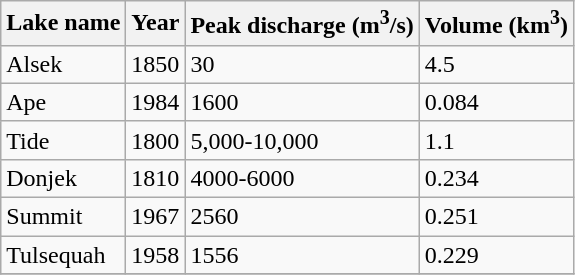<table class="wikitable sortable" style="border-collapse:collapse">
<tr>
<th align="right">Lake name</th>
<th align="left">Year</th>
<th align="left">Peak discharge (m<sup>3</sup>/s)</th>
<th align="left">Volume (km<sup>3</sup>)</th>
</tr>
<tr>
<td>Alsek</td>
<td>1850</td>
<td>30</td>
<td>4.5</td>
</tr>
<tr>
<td>Ape</td>
<td>1984</td>
<td>1600</td>
<td>0.084</td>
</tr>
<tr>
<td>Tide</td>
<td>1800</td>
<td>5,000-10,000</td>
<td>1.1</td>
</tr>
<tr>
<td>Donjek</td>
<td>1810</td>
<td>4000-6000</td>
<td>0.234</td>
</tr>
<tr>
<td>Summit</td>
<td>1967</td>
<td>2560</td>
<td>0.251</td>
</tr>
<tr>
<td>Tulsequah</td>
<td>1958</td>
<td>1556</td>
<td>0.229</td>
</tr>
<tr>
</tr>
</table>
